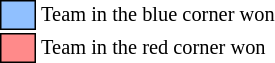<table class="toccolours" style="font-size: 85%; white-space: nowrap">
<tr>
<td style="background:#90C0FF; border: 1px solid black">      </td>
<td>Team in the blue corner won</td>
</tr>
<tr>
<td style="background:#FF8A8A; border: 1px solid black">      </td>
<td>Team in the red corner won</td>
</tr>
</table>
